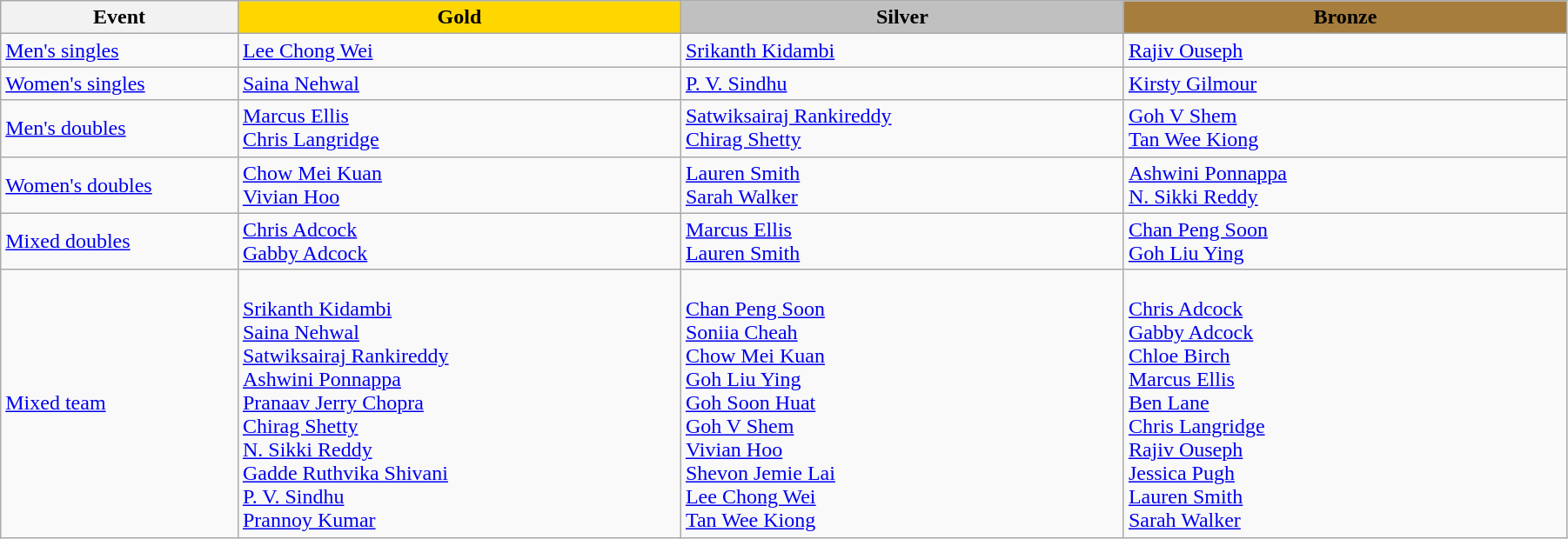<table class="wikitable" style="width:95%;">
<tr>
<th style="width:15%;"><strong>Event</strong></th>
<th style="background:gold; width:28%;">Gold</th>
<th style="background:silver; width:28%;">Silver</th>
<th style="background:#a67d3d; width:28%;">Bronze</th>
</tr>
<tr>
<td><a href='#'>Men's singles</a></td>
<td> <a href='#'>Lee Chong Wei</a></td>
<td> <a href='#'>Srikanth Kidambi</a></td>
<td> <a href='#'>Rajiv Ouseph</a></td>
</tr>
<tr>
<td><a href='#'>Women's singles</a></td>
<td> <a href='#'>Saina Nehwal</a></td>
<td> <a href='#'>P. V. Sindhu</a></td>
<td> <a href='#'>Kirsty Gilmour</a></td>
</tr>
<tr>
<td><a href='#'>Men's doubles</a></td>
<td> <a href='#'>Marcus Ellis</a><br> <a href='#'>Chris Langridge</a></td>
<td> <a href='#'>Satwiksairaj Rankireddy</a><br> <a href='#'>Chirag Shetty</a></td>
<td> <a href='#'>Goh V Shem</a><br> <a href='#'>Tan Wee Kiong</a></td>
</tr>
<tr>
<td><a href='#'>Women's doubles</a></td>
<td> <a href='#'>Chow Mei Kuan</a><br> <a href='#'>Vivian Hoo</a></td>
<td> <a href='#'>Lauren Smith</a><br> <a href='#'>Sarah Walker</a></td>
<td> <a href='#'>Ashwini Ponnappa</a><br> <a href='#'>N. Sikki Reddy</a></td>
</tr>
<tr>
<td><a href='#'>Mixed doubles</a></td>
<td> <a href='#'>Chris Adcock</a><br> <a href='#'>Gabby Adcock</a></td>
<td> <a href='#'>Marcus Ellis</a><br> <a href='#'>Lauren Smith</a></td>
<td> <a href='#'>Chan Peng Soon</a><br> <a href='#'>Goh Liu Ying</a></td>
</tr>
<tr>
<td><a href='#'>Mixed team</a></td>
<td align="left"><br><a href='#'>Srikanth Kidambi</a><br><a href='#'>Saina Nehwal</a><br><a href='#'>Satwiksairaj Rankireddy</a><br><a href='#'>Ashwini Ponnappa</a><br><a href='#'>Pranaav Jerry Chopra</a><br><a href='#'>Chirag Shetty</a><br><a href='#'>N. Sikki Reddy</a><br><a href='#'>Gadde Ruthvika Shivani</a><br><a href='#'>P. V. Sindhu</a><br><a href='#'>Prannoy Kumar</a></td>
<td align="left"><br><a href='#'>Chan Peng Soon</a><br><a href='#'>Soniia Cheah</a><br><a href='#'>Chow Mei Kuan</a><br><a href='#'>Goh Liu Ying</a><br><a href='#'>Goh Soon Huat</a><br><a href='#'>Goh V Shem</a><br><a href='#'>Vivian Hoo</a><br><a href='#'>Shevon Jemie Lai</a><br><a href='#'>Lee Chong Wei</a><br><a href='#'>Tan Wee Kiong</a></td>
<td align="left"><br><a href='#'>Chris Adcock</a><br><a href='#'>Gabby Adcock</a><br><a href='#'>Chloe Birch</a><br><a href='#'>Marcus Ellis</a><br><a href='#'>Ben Lane</a><br><a href='#'>Chris Langridge</a><br><a href='#'>Rajiv Ouseph</a><br><a href='#'>Jessica Pugh</a><br><a href='#'>Lauren Smith</a><br><a href='#'>Sarah Walker</a></td>
</tr>
</table>
